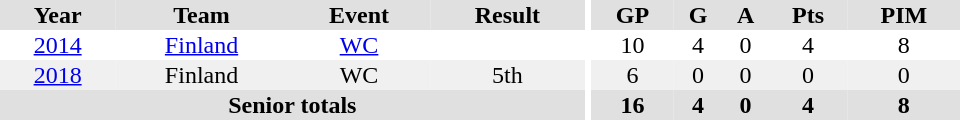<table border="0" cellpadding="1" cellspacing="0" ID="Table3" style="text-align:center; width:40em">
<tr ALIGN="center" bgcolor="#e0e0e0">
<th>Year</th>
<th>Team</th>
<th>Event</th>
<th>Result</th>
<th rowspan="99" bgcolor="#ffffff"></th>
<th>GP</th>
<th>G</th>
<th>A</th>
<th>Pts</th>
<th>PIM</th>
</tr>
<tr>
<td><a href='#'>2014</a></td>
<td><a href='#'>Finland</a></td>
<td><a href='#'>WC</a></td>
<td></td>
<td>10</td>
<td>4</td>
<td>0</td>
<td>4</td>
<td>8</td>
</tr>
<tr bgcolor="#f0f0f0">
<td><a href='#'>2018</a></td>
<td>Finland</td>
<td>WC</td>
<td>5th</td>
<td>6</td>
<td>0</td>
<td>0</td>
<td>0</td>
<td>0</td>
</tr>
<tr bgcolor="#e0e0e0">
<th colspan="4">Senior totals</th>
<th>16</th>
<th>4</th>
<th>0</th>
<th>4</th>
<th>8</th>
</tr>
</table>
